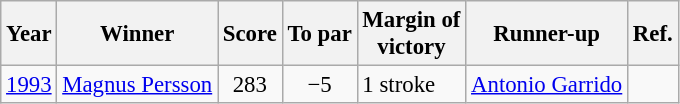<table class=wikitable style="font-size:95%">
<tr>
<th>Year</th>
<th>Winner</th>
<th>Score</th>
<th>To par</th>
<th>Margin of<br>victory</th>
<th>Runner-up</th>
<th>Ref.</th>
</tr>
<tr>
<td><a href='#'>1993</a></td>
<td> <a href='#'>Magnus Persson</a></td>
<td align=center>283</td>
<td align=center>−5</td>
<td>1 stroke</td>
<td> <a href='#'>Antonio Garrido</a></td>
<td></td>
</tr>
</table>
